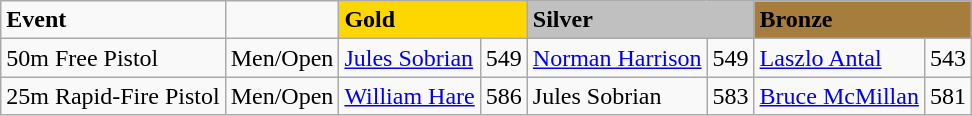<table class="wikitable">
<tr>
<td><strong>Event</strong></td>
<td></td>
<td !align="center" bgcolor="gold" colspan="2"><strong>Gold</strong></td>
<td !align="center" bgcolor="silver" colspan="2"><strong>Silver</strong></td>
<td !align="center" bgcolor="#a67d3d" colspan="2"><strong>Bronze</strong></td>
</tr>
<tr>
<td>50m Free Pistol</td>
<td>Men/Open</td>
<td> <a href='#'>Jules Sobrian</a></td>
<td>549</td>
<td> <a href='#'>Norman Harrison</a></td>
<td>549</td>
<td> <a href='#'>Laszlo Antal</a></td>
<td>543</td>
</tr>
<tr>
<td>25m Rapid-Fire Pistol</td>
<td>Men/Open</td>
<td> <a href='#'>William Hare</a></td>
<td>586</td>
<td> Jules Sobrian</td>
<td>583</td>
<td> <a href='#'>Bruce McMillan</a></td>
<td>581</td>
</tr>
</table>
